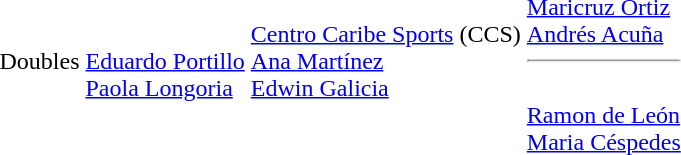<table>
<tr>
<td>Doubles</td>
<td><br><a href='#'>Eduardo Portillo</a><br><a href='#'>Paola Longoria</a></td>
<td><a href='#'>Centro Caribe Sports</a> (CCS)<br><a href='#'>Ana Martínez</a><br><a href='#'>Edwin Galicia</a></td>
<td><br><a href='#'>Maricruz Ortiz</a><br><a href='#'>Andrés Acuña</a><hr><br><a href='#'>Ramon de León</a><br><a href='#'>Maria Céspedes</a></td>
</tr>
</table>
